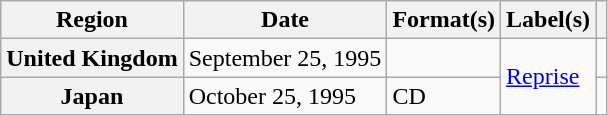<table class="wikitable plainrowheaders">
<tr>
<th scope="col">Region</th>
<th scope="col">Date</th>
<th scope="col">Format(s)</th>
<th scope="col">Label(s)</th>
<th scope="col"></th>
</tr>
<tr>
<th scope="row">United Kingdom</th>
<td>September 25, 1995</td>
<td></td>
<td rowspan="2"><a href='#'>Reprise</a></td>
<td></td>
</tr>
<tr>
<th scope="row">Japan</th>
<td>October 25, 1995</td>
<td>CD</td>
<td></td>
</tr>
</table>
